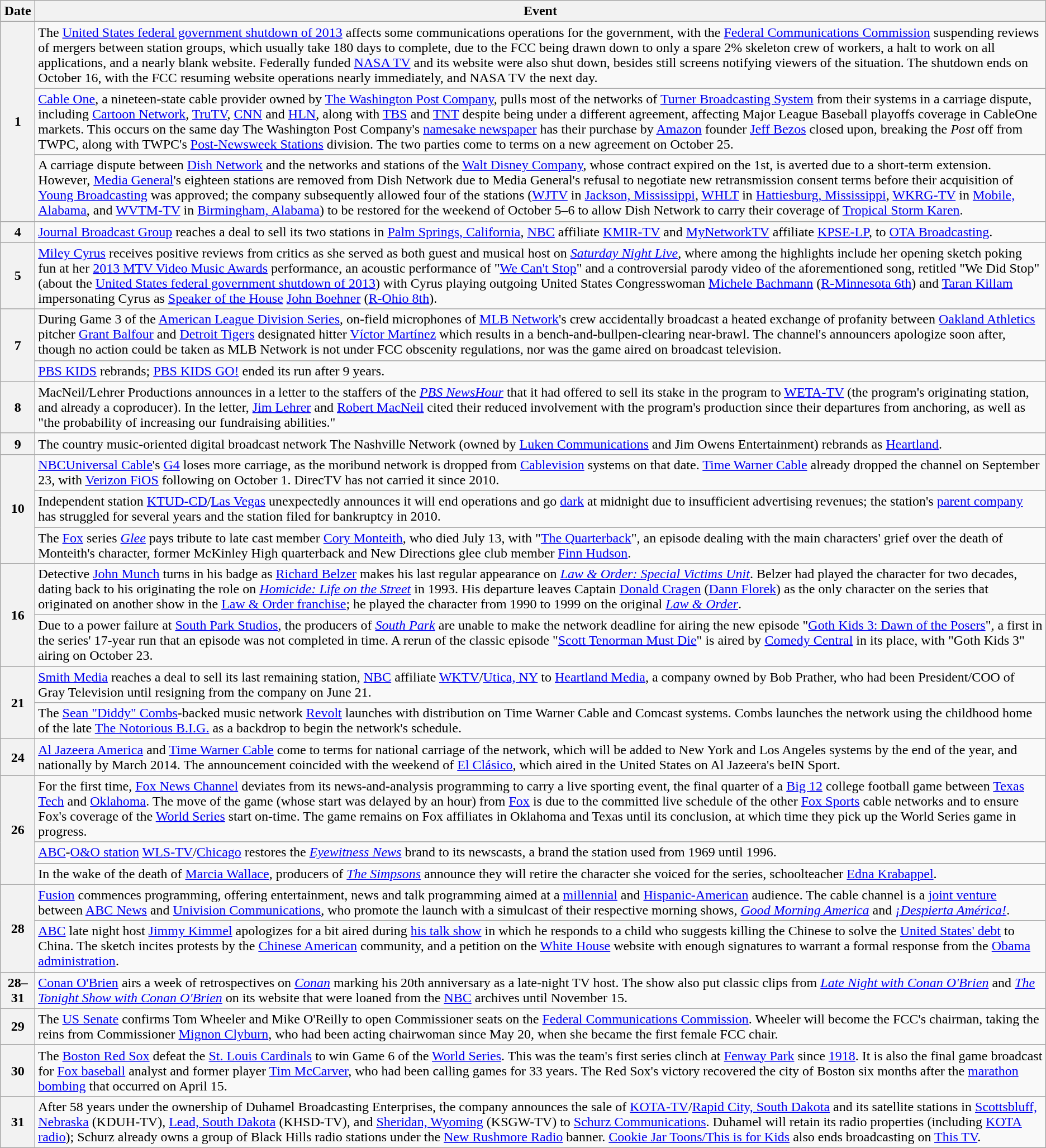<table class="wikitable">
<tr>
<th>Date</th>
<th>Event</th>
</tr>
<tr>
<th rowspan="3">1</th>
<td>The <a href='#'>United States federal government shutdown of 2013</a> affects some communications operations for the government, with the <a href='#'>Federal Communications Commission</a> suspending reviews of mergers between station groups, which usually take 180 days to complete, due to the FCC being drawn down to only a spare 2% skeleton crew of workers, a halt to work on all applications, and a nearly blank website. Federally funded <a href='#'>NASA TV</a> and its website were also shut down, besides still screens notifying viewers of the situation. The shutdown ends on October 16, with the FCC resuming website operations nearly immediately, and NASA TV the next day.</td>
</tr>
<tr>
<td><a href='#'>Cable One</a>, a nineteen-state cable provider owned by <a href='#'>The Washington Post Company</a>, pulls most of the networks of <a href='#'>Turner Broadcasting System</a> from their systems in a carriage dispute, including <a href='#'>Cartoon Network</a>, <a href='#'>TruTV</a>, <a href='#'>CNN</a> and <a href='#'>HLN</a>, along with <a href='#'>TBS</a> and <a href='#'>TNT</a> despite being under a different agreement, affecting Major League Baseball playoffs coverage in CableOne markets. This occurs on the same day The Washington Post Company's <a href='#'>namesake newspaper</a> has their purchase by <a href='#'>Amazon</a> founder <a href='#'>Jeff Bezos</a> closed upon, breaking the <em>Post</em> off from TWPC, along with TWPC's <a href='#'>Post-Newsweek Stations</a> division. The two parties come to terms on a new agreement on October 25. </td>
</tr>
<tr>
<td>A carriage dispute between <a href='#'>Dish Network</a> and the networks and stations of the <a href='#'>Walt Disney Company</a>, whose contract expired on the 1st, is averted due to a short-term extension. However, <a href='#'>Media General</a>'s eighteen stations are removed from Dish Network due to Media General's refusal to negotiate new retransmission consent terms before their acquisition of <a href='#'>Young Broadcasting</a> was approved; the company subsequently allowed four of the stations (<a href='#'>WJTV</a> in <a href='#'>Jackson, Mississippi</a>, <a href='#'>WHLT</a> in <a href='#'>Hattiesburg, Mississippi</a>, <a href='#'>WKRG-TV</a> in <a href='#'>Mobile, Alabama</a>, and <a href='#'>WVTM-TV</a> in <a href='#'>Birmingham, Alabama</a>) to be restored for the weekend of October 5–6 to allow Dish Network to carry their coverage of <a href='#'>Tropical Storm Karen</a>.</td>
</tr>
<tr>
<th>4</th>
<td><a href='#'>Journal Broadcast Group</a> reaches a deal to sell its two stations in <a href='#'>Palm Springs, California</a>, <a href='#'>NBC</a> affiliate <a href='#'>KMIR-TV</a> and <a href='#'>MyNetworkTV</a> affiliate <a href='#'>KPSE-LP</a>, to <a href='#'>OTA Broadcasting</a>.</td>
</tr>
<tr>
<th>5</th>
<td><a href='#'>Miley Cyrus</a> receives positive reviews from critics as she served as both guest and musical host on <em><a href='#'>Saturday Night Live</a></em>, where among the highlights include her opening sketch poking fun at her <a href='#'>2013 MTV Video Music Awards</a> performance, an acoustic performance of "<a href='#'>We Can't Stop</a>" and a controversial parody video of the aforementioned song, retitled "We Did Stop" (about the <a href='#'>United States federal government shutdown of 2013</a>) with Cyrus playing outgoing United States Congresswoman <a href='#'>Michele Bachmann</a> (<a href='#'>R-Minnesota 6th</a>) and <a href='#'>Taran Killam</a> impersonating Cyrus as <a href='#'>Speaker of the House</a> <a href='#'>John Boehner</a> (<a href='#'>R-Ohio 8th</a>).</td>
</tr>
<tr>
<th rowspan="2">7</th>
<td>During Game 3 of the <a href='#'>American League Division Series</a>, on-field microphones of <a href='#'>MLB Network</a>'s crew accidentally broadcast a heated exchange of profanity between <a href='#'>Oakland Athletics</a> pitcher <a href='#'>Grant Balfour</a> and <a href='#'>Detroit Tigers</a> designated hitter <a href='#'>Víctor Martínez</a> which results in a bench-and-bullpen-clearing near-brawl. The channel's announcers apologize soon after, though no action could be taken as MLB Network is not under FCC obscenity regulations, nor was the game aired on broadcast television.</td>
</tr>
<tr>
<td><a href='#'>PBS KIDS</a> rebrands; <a href='#'>PBS KIDS GO!</a> ended its run after 9 years.</td>
</tr>
<tr>
<th>8</th>
<td>MacNeil/Lehrer Productions announces in a letter to the staffers of the <em><a href='#'>PBS NewsHour</a></em> that it had offered to sell its stake in the program to <a href='#'>WETA-TV</a> (the program's originating station, and already a coproducer). In the letter, <a href='#'>Jim Lehrer</a> and <a href='#'>Robert MacNeil</a> cited their reduced involvement with the program's production since their departures from anchoring, as well as "the probability of increasing our fundraising abilities."</td>
</tr>
<tr>
<th>9</th>
<td>The country music-oriented digital broadcast network The Nashville Network (owned by <a href='#'>Luken Communications</a> and Jim Owens Entertainment) rebrands as <a href='#'>Heartland</a>.</td>
</tr>
<tr>
<th rowspan="3">10</th>
<td><a href='#'>NBCUniversal Cable</a>'s <a href='#'>G4</a> loses more carriage, as the moribund network is dropped from <a href='#'>Cablevision</a> systems on that date. <a href='#'>Time Warner Cable</a> already dropped the channel on September 23, with <a href='#'>Verizon FiOS</a> following on October 1. DirecTV has not carried it since 2010.</td>
</tr>
<tr>
<td>Independent station <a href='#'>KTUD-CD</a>/<a href='#'>Las Vegas</a> unexpectedly announces it will end operations and go <a href='#'>dark</a> at midnight due to insufficient advertising revenues; the station's <a href='#'>parent company</a> has struggled for several years and the station filed for bankruptcy in 2010.</td>
</tr>
<tr>
<td>The <a href='#'>Fox</a> series <em><a href='#'>Glee</a></em> pays tribute to late cast member <a href='#'>Cory Monteith</a>, who died July 13, with "<a href='#'>The Quarterback</a>", an episode dealing with the main characters' grief over the death of Monteith's character, former McKinley High quarterback and New Directions glee club member <a href='#'>Finn Hudson</a>.</td>
</tr>
<tr>
<th rowspan="2">16</th>
<td>Detective <a href='#'>John Munch</a> turns in his badge as <a href='#'>Richard Belzer</a> makes his last regular appearance on <em><a href='#'>Law & Order: Special Victims Unit</a></em>. Belzer had played the character for two decades, dating back to his originating the role on <em><a href='#'>Homicide: Life on the Street</a></em> in 1993. His departure leaves Captain <a href='#'>Donald Cragen</a> (<a href='#'>Dann Florek</a>) as the only character on the series that originated on another show in the <a href='#'>Law & Order franchise</a>; he played the character from 1990 to 1999 on the original <em><a href='#'>Law & Order</a></em>.</td>
</tr>
<tr>
<td>Due to a power failure at <a href='#'>South Park Studios</a>, the producers of <em><a href='#'>South Park</a></em> are unable to make the network deadline for airing the new episode "<a href='#'>Goth Kids 3: Dawn of the Posers</a>", a first in the series' 17-year run that an episode was not completed in time. A rerun of the classic episode "<a href='#'>Scott Tenorman Must Die</a>" is aired by <a href='#'>Comedy Central</a> in its place, with "Goth Kids 3" airing on October 23.</td>
</tr>
<tr>
<th rowspan="2">21</th>
<td><a href='#'>Smith Media</a> reaches a deal to sell its last remaining station, <a href='#'>NBC</a> affiliate <a href='#'>WKTV</a>/<a href='#'>Utica, NY</a> to <a href='#'>Heartland Media</a>, a company owned by Bob Prather, who had been President/COO of Gray Television until resigning from the company on June 21.</td>
</tr>
<tr>
<td>The <a href='#'>Sean "Diddy" Combs</a>-backed music network <a href='#'>Revolt</a> launches with distribution on Time Warner Cable and Comcast systems. Combs launches the network using the childhood home of the late <a href='#'>The Notorious B.I.G.</a> as a backdrop to begin the network's schedule.</td>
</tr>
<tr>
<th>24</th>
<td><a href='#'>Al Jazeera America</a> and <a href='#'>Time Warner Cable</a> come to terms for national carriage of the network, which will be added to New York and Los Angeles systems by the end of the year, and nationally by March 2014. The announcement coincided with the weekend of <a href='#'>El Clásico</a>, which aired in the United States on Al Jazeera's beIN Sport.</td>
</tr>
<tr>
<th rowspan="3">26</th>
<td>For the first time, <a href='#'>Fox News Channel</a> deviates from its news-and-analysis programming to carry a live sporting event, the final quarter of a <a href='#'>Big 12</a> college football game between <a href='#'>Texas Tech</a> and <a href='#'>Oklahoma</a>. The move of the game (whose start was delayed by an hour) from <a href='#'>Fox</a> is due to the committed live schedule of the other <a href='#'>Fox Sports</a> cable networks and to ensure Fox's coverage of the <a href='#'>World Series</a> start on-time. The game remains on Fox affiliates in Oklahoma and Texas until its conclusion, at which time they pick up the World Series game in progress.</td>
</tr>
<tr>
<td><a href='#'>ABC</a>-<a href='#'>O&O station</a> <a href='#'>WLS-TV</a>/<a href='#'>Chicago</a> restores the <em><a href='#'>Eyewitness News</a></em> brand to its newscasts, a brand the station used from 1969 until 1996.</td>
</tr>
<tr>
<td>In the wake of the death of <a href='#'>Marcia Wallace</a>, producers of <em><a href='#'>The Simpsons</a></em> announce they will retire the character she voiced for the series, schoolteacher <a href='#'>Edna Krabappel</a>.</td>
</tr>
<tr>
<th rowspan="2">28</th>
<td><a href='#'>Fusion</a> commences programming, offering entertainment, news and talk programming aimed at a <a href='#'>millennial</a> and <a href='#'>Hispanic-American</a> audience. The cable channel is a <a href='#'>joint venture</a> between <a href='#'>ABC News</a> and <a href='#'>Univision Communications</a>, who promote the launch with a simulcast of their respective morning shows, <em><a href='#'>Good Morning America</a></em> and <em><a href='#'>¡Despierta América!</a></em>.</td>
</tr>
<tr>
<td><a href='#'>ABC</a> late night host <a href='#'>Jimmy Kimmel</a> apologizes for a bit aired during <a href='#'>his talk show</a> in which he responds to a child who suggests killing the Chinese to solve the <a href='#'>United States' debt</a> to China. The sketch incites protests by the <a href='#'>Chinese American</a> community, and a petition on the <a href='#'>White House</a> website with enough signatures to warrant a formal response from the <a href='#'>Obama administration</a>.</td>
</tr>
<tr>
<th>28–31</th>
<td><a href='#'>Conan O'Brien</a> airs a week of retrospectives on <em><a href='#'>Conan</a></em> marking his 20th anniversary as a late-night TV host. The show also put classic clips from <em><a href='#'>Late Night with Conan O'Brien</a></em> and <em><a href='#'>The Tonight Show with Conan O'Brien</a></em> on its website that were loaned from the <a href='#'>NBC</a> archives until November 15.</td>
</tr>
<tr>
<th>29</th>
<td>The <a href='#'>US Senate</a> confirms Tom Wheeler and Mike O'Reilly to open Commissioner seats on the <a href='#'>Federal Communications Commission</a>. Wheeler will become the FCC's chairman, taking the reins from Commissioner <a href='#'>Mignon Clyburn</a>, who had been acting chairwoman since May 20, when she became the first female FCC chair.</td>
</tr>
<tr>
<th>30</th>
<td>The <a href='#'>Boston Red Sox</a> defeat the <a href='#'>St. Louis Cardinals</a> to win Game 6 of the <a href='#'>World Series</a>. This was the team's first series clinch at <a href='#'>Fenway Park</a> since <a href='#'>1918</a>. It is also the final game broadcast for <a href='#'>Fox baseball</a> analyst and former player <a href='#'>Tim McCarver</a>, who had been calling games for 33 years. The Red Sox's victory recovered the city of Boston six months after the <a href='#'>marathon bombing</a> that occurred on April 15.</td>
</tr>
<tr>
<th>31</th>
<td>After 58 years under the ownership of Duhamel Broadcasting Enterprises, the company announces the sale of <a href='#'>KOTA-TV</a>/<a href='#'>Rapid City, South Dakota</a> and its satellite stations in <a href='#'>Scottsbluff, Nebraska</a> (KDUH-TV), <a href='#'>Lead, South Dakota</a> (KHSD-TV), and <a href='#'>Sheridan, Wyoming</a> (KSGW-TV) to <a href='#'>Schurz Communications</a>. Duhamel will retain its radio properties (including <a href='#'>KOTA radio</a>); Schurz already owns a group of Black Hills radio stations under the <a href='#'>New Rushmore Radio</a> banner. <a href='#'>Cookie Jar Toons/This is for Kids</a> also ends broadcasting on <a href='#'>This TV</a>.</td>
</tr>
</table>
